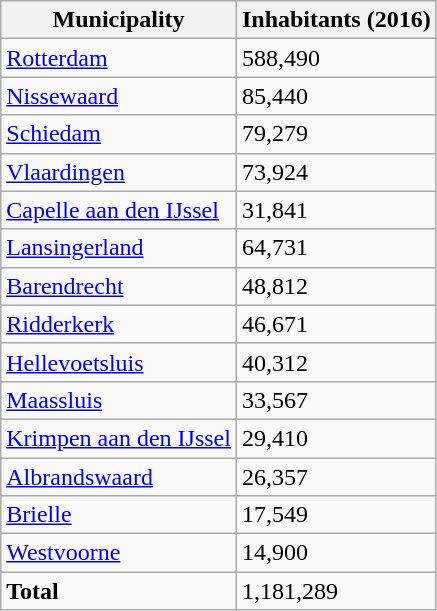<table class="wikitable">
<tr>
<th>Municipality</th>
<th>Inhabitants (2016) </th>
</tr>
<tr>
<td><a href='#'>Rotterdam</a></td>
<td>588,490</td>
</tr>
<tr>
<td><a href='#'>Nissewaard</a></td>
<td>85,440</td>
</tr>
<tr>
<td><a href='#'>Schiedam</a></td>
<td>79,279</td>
</tr>
<tr>
<td><a href='#'>Vlaardingen</a></td>
<td>73,924</td>
</tr>
<tr>
<td><a href='#'>Capelle aan den IJssel</a></td>
<td>31,841</td>
</tr>
<tr>
<td><a href='#'>Lansingerland</a></td>
<td>64,731</td>
</tr>
<tr>
<td><a href='#'>Barendrecht</a></td>
<td>48,812</td>
</tr>
<tr>
<td><a href='#'>Ridderkerk</a></td>
<td>46,671</td>
</tr>
<tr>
<td><a href='#'>Hellevoetsluis</a></td>
<td>40,312</td>
</tr>
<tr>
<td><a href='#'>Maassluis</a></td>
<td>33,567</td>
</tr>
<tr>
<td><a href='#'>Krimpen aan den IJssel</a></td>
<td>29,410</td>
</tr>
<tr>
<td><a href='#'>Albrandswaard</a></td>
<td>26,357</td>
</tr>
<tr>
<td><a href='#'>Brielle</a></td>
<td>17,549</td>
</tr>
<tr>
<td><a href='#'>Westvoorne</a></td>
<td>14,900</td>
</tr>
<tr>
<td><strong>Total</strong></td>
<td>1,181,289</td>
</tr>
</table>
